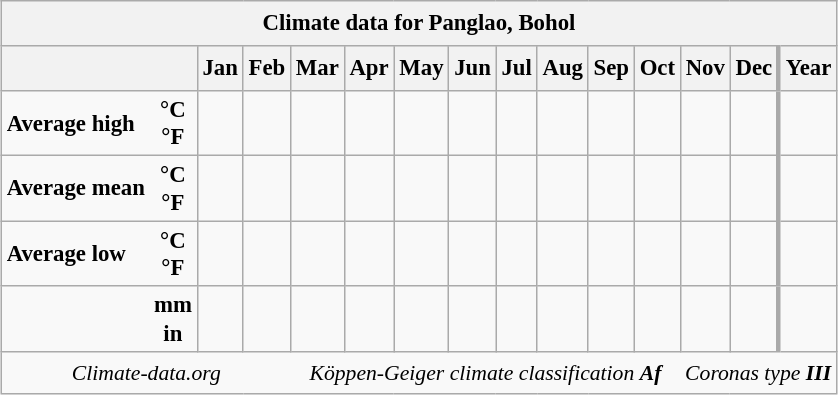<table class=wikitable style="font-size:95%;margin:0 auto;line-height:1.2em;text-align:center;">
<tr style="line-height:1.5em;">
<th style="border-bottom:thin 0 white;" colspan=15>Climate data for Panglao, Bohol</th>
</tr>
<tr style="line-height:1.5em;">
<th style="border-top:none 0 white;"    colspan=2></th>
<th>Jan</th>
<th>Feb</th>
<th>Mar</th>
<th>Apr</th>
<th>May</th>
<th>Jun</th>
<th>Jul</th>
<th>Aug</th>
<th>Sep</th>
<th>Oct</th>
<th>Nov</th>
<th>Dec</th>
<th style="border-left-width:medium;">Year</th>
</tr>
<tr>
<td style="border-right-style:hidden;font-weight:bold;text-align:left;">Average high</td>
<td style="border-left-style :hidden;font-weight:bold;">°C<br>°F</td>
<td></td>
<td></td>
<td></td>
<td></td>
<td></td>
<td></td>
<td></td>
<td></td>
<td></td>
<td></td>
<td></td>
<td></td>
<td style="border-left-width:medium;"></td>
</tr>
<tr style="font-weight:bold;">
<td style="text-align:left;border-right-style:hidden;">Average mean</td>
<td style="                border-left-style :hidden;">°C<br>°F</td>
<td></td>
<td></td>
<td></td>
<td></td>
<td></td>
<td></td>
<td></td>
<td></td>
<td></td>
<td></td>
<td></td>
<td></td>
<td style="border-left-width:medium;"></td>
</tr>
<tr>
<td style="text-align:left;border-right-style:hidden;font-weight:bold;">Average low</td>
<td style="                border-left-style :hidden;font-weight:bold;">°C<br>°F</td>
<td></td>
<td></td>
<td></td>
<td></td>
<td></td>
<td></td>
<td></td>
<td></td>
<td></td>
<td></td>
<td></td>
<td></td>
<td style="border-left-width:medium;"></td>
</tr>
<tr>
<td style="text-align:left;border-right:hidden white 0;font-weight:bold;"></td>
<td style="                border-left :hidden white 0;font-weight:bold;">mm<br>in</td>
<td></td>
<td></td>
<td></td>
<td></td>
<td></td>
<td></td>
<td></td>
<td></td>
<td></td>
<td></td>
<td></td>
<td></td>
<td style="border-left-width:medium;font-weight:bold;"></td>
</tr>
<tr style="line-height:1.5em;font-style: italic;font-size:95%;">
<td style="border-style:solid none;" colspan=4>Climate-data.org</td>
<td style="border-style:solid none;" colspan=8>Köppen-Geiger climate classification <strong>Af</strong></td>
<td style="border-style:solid none;" colspan=4>Coronas type <strong><span>III</span></strong></td>
</tr>
</table>
